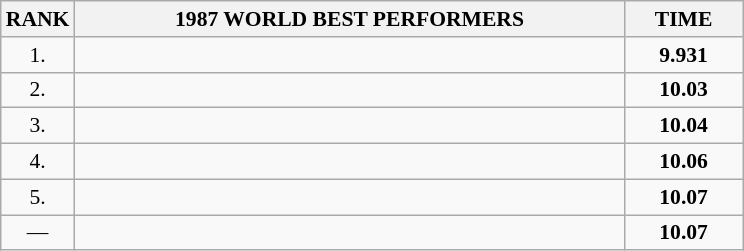<table class="wikitable" style="border-collapse: collapse; font-size: 90%;">
<tr>
<th>RANK</th>
<th align="center" style="width: 25em">1987 WORLD BEST PERFORMERS</th>
<th align="center" style="width: 5em">TIME</th>
</tr>
<tr>
<td align="center">1.</td>
<td></td>
<td align="center"><strong>9.931</strong></td>
</tr>
<tr>
<td align="center">2.</td>
<td></td>
<td align="center"><strong>10.03</strong></td>
</tr>
<tr>
<td align="center">3.</td>
<td></td>
<td align="center"><strong>10.04</strong></td>
</tr>
<tr>
<td align="center">4.</td>
<td></td>
<td align="center"><strong>10.06</strong></td>
</tr>
<tr>
<td align="center">5.</td>
<td></td>
<td align="center"><strong>10.07</strong></td>
</tr>
<tr>
<td align="center">—</td>
<td></td>
<td align="center"><strong>10.07</strong></td>
</tr>
</table>
